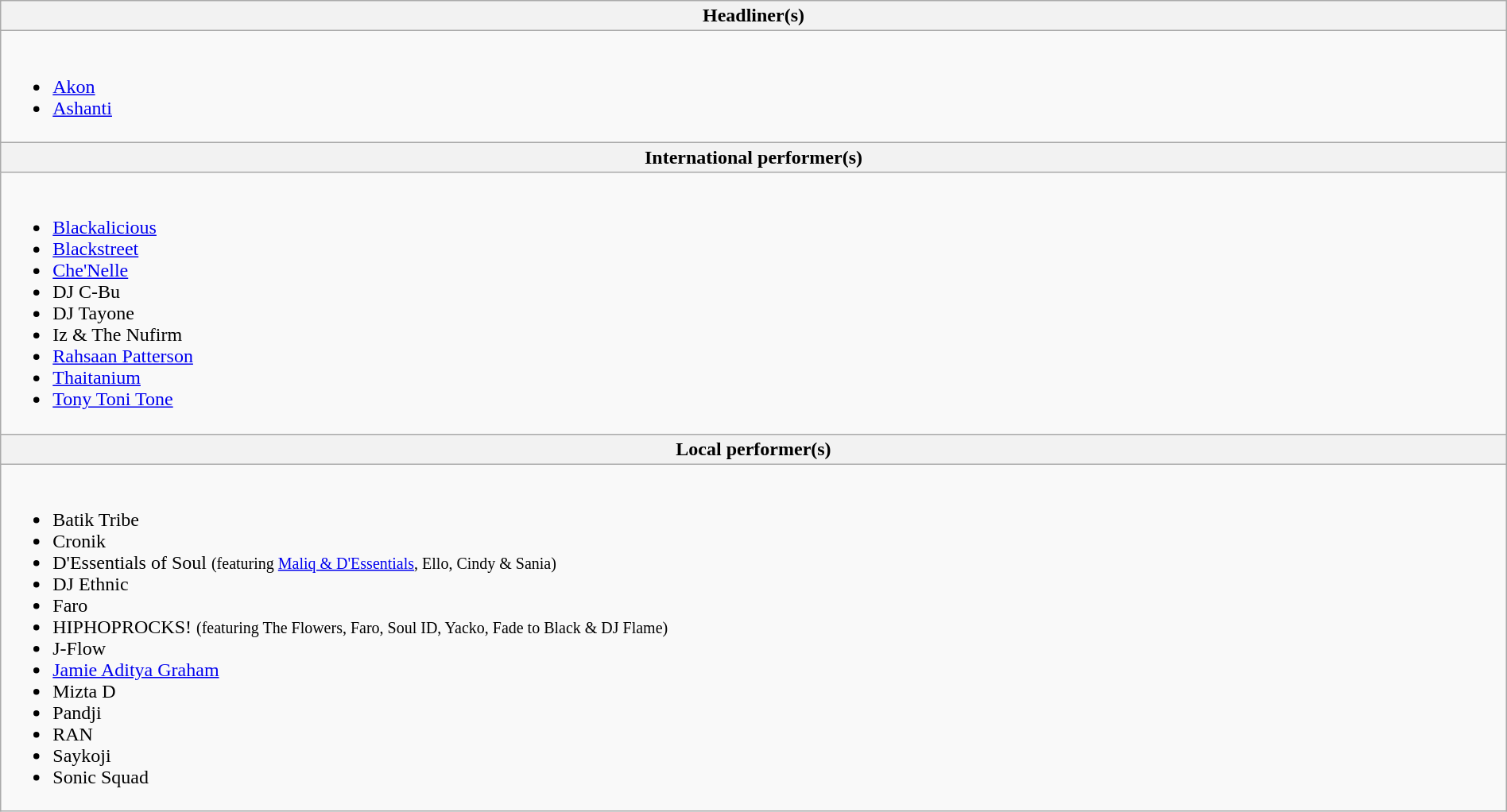<table class="wikitable" style="width:100%;">
<tr>
<th>Headliner(s)</th>
</tr>
<tr>
<td style="vertical-align:top"><br><ul><li><a href='#'>Akon</a></li><li><a href='#'>Ashanti</a></li></ul></td>
</tr>
<tr>
<th>International performer(s)</th>
</tr>
<tr>
<td style="vertical-align:top"><br><ul><li><a href='#'>Blackalicious</a></li><li><a href='#'>Blackstreet</a></li><li><a href='#'>Che'Nelle</a></li><li>DJ C-Bu</li><li>DJ Tayone</li><li>Iz & The Nufirm</li><li><a href='#'>Rahsaan Patterson</a></li><li><a href='#'>Thaitanium</a></li><li><a href='#'>Tony Toni Tone</a></li></ul></td>
</tr>
<tr>
<th>Local performer(s)</th>
</tr>
<tr>
<td style="vertical-align:top"><br><ul><li>Batik Tribe</li><li>Cronik</li><li>D'Essentials of Soul <small>(featuring <a href='#'>Maliq & D'Essentials</a>, Ello, Cindy & Sania)</small></li><li>DJ Ethnic</li><li>Faro</li><li>HIPHOPROCKS! <small>(featuring The Flowers, Faro, Soul ID, Yacko, Fade to Black & DJ Flame)</small></li><li>J-Flow</li><li><a href='#'>Jamie Aditya Graham</a></li><li>Mizta D</li><li>Pandji</li><li>RAN</li><li>Saykoji</li><li>Sonic Squad</li></ul></td>
</tr>
</table>
